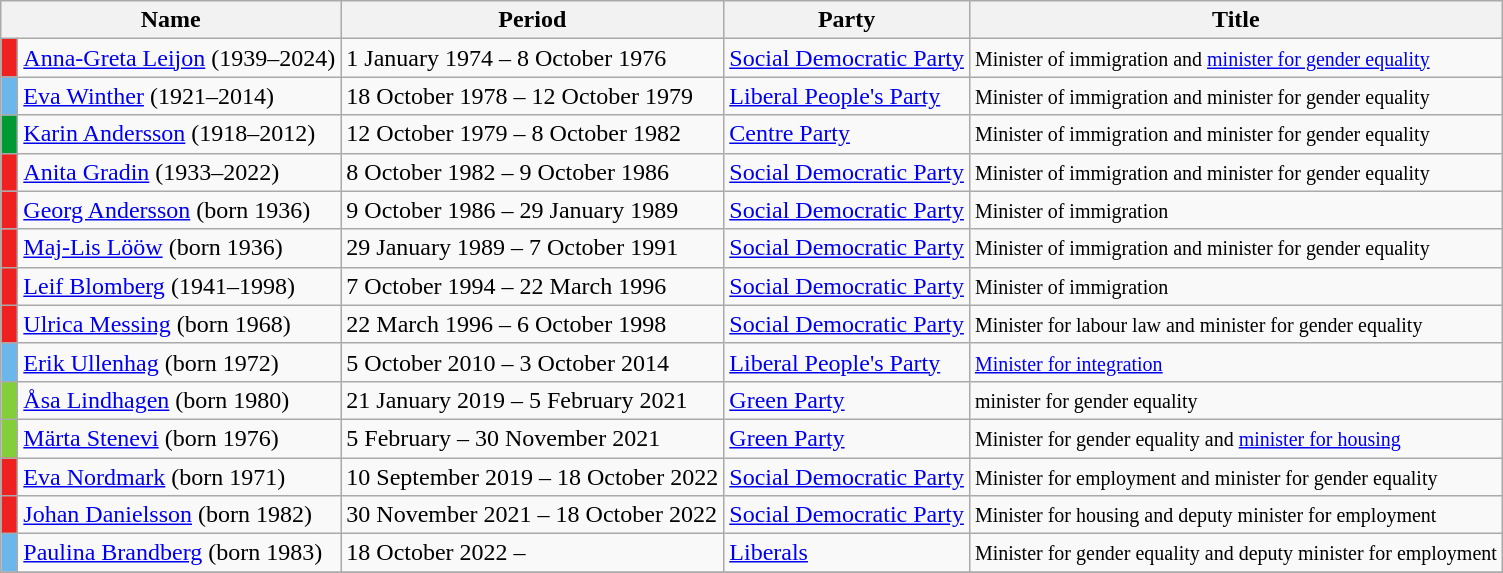<table class="wikitable">
<tr>
<th colspan="2">Name</th>
<th>Period</th>
<th>Party</th>
<th>Title</th>
</tr>
<tr>
<td bgcolor=#EE2020> </td>
<td><a href='#'>Anna-Greta Leijon</a> (1939–2024)</td>
<td>1 January 1974 – 8 October 1976</td>
<td><a href='#'>Social Democratic Party</a></td>
<td><small>Minister of immigration and <a href='#'>minister for gender equality</a></small></td>
</tr>
<tr>
<td bgcolor=#6BB7EC> </td>
<td><a href='#'>Eva Winther</a> (1921–2014)</td>
<td>18 October 1978 – 12 October 1979</td>
<td><a href='#'>Liberal People's Party</a></td>
<td><small>Minister of immigration and minister for gender equality</small></td>
</tr>
<tr>
<td bgcolor=#009933> </td>
<td><a href='#'>Karin Andersson</a> (1918–2012)</td>
<td>12 October 1979 – 8 October 1982</td>
<td><a href='#'>Centre Party</a></td>
<td><small>Minister of immigration and minister for gender equality</small></td>
</tr>
<tr>
<td bgcolor=#EE2020> </td>
<td><a href='#'>Anita Gradin</a> (1933–2022)</td>
<td>8 October 1982 – 9 October 1986</td>
<td><a href='#'>Social Democratic Party</a></td>
<td><small>Minister of immigration and minister for gender equality</small></td>
</tr>
<tr>
<td bgcolor=#EE2020> </td>
<td><a href='#'>Georg Andersson</a> (born 1936)</td>
<td>9 October 1986 – 29 January 1989</td>
<td><a href='#'>Social Democratic Party</a></td>
<td><small>Minister of immigration</small></td>
</tr>
<tr>
<td bgcolor=#EE2020> </td>
<td><a href='#'>Maj-Lis Lööw</a> (born 1936)</td>
<td>29 January 1989 – 7 October 1991</td>
<td><a href='#'>Social Democratic Party</a></td>
<td><small>Minister of immigration and minister for gender equality</small></td>
</tr>
<tr>
<td bgcolor=#EE2020> </td>
<td><a href='#'>Leif Blomberg</a> (1941–1998)</td>
<td>7 October 1994 – 22 March 1996</td>
<td><a href='#'>Social Democratic Party</a></td>
<td><small>Minister of immigration</small></td>
</tr>
<tr>
<td bgcolor=#EE2020> </td>
<td><a href='#'>Ulrica Messing</a> (born 1968)</td>
<td>22 March 1996 – 6 October 1998</td>
<td><a href='#'>Social Democratic Party</a></td>
<td><small>Minister for labour law and minister for gender equality</small></td>
</tr>
<tr>
<td bgcolor=#6BB7EC> </td>
<td><a href='#'>Erik Ullenhag</a> (born 1972)</td>
<td>5 October 2010 – 3 October 2014</td>
<td><a href='#'>Liberal People's Party</a></td>
<td><small><a href='#'>Minister for integration</a></small></td>
</tr>
<tr>
<td bgcolor=#83CF39> </td>
<td><a href='#'>Åsa Lindhagen</a> (born 1980)</td>
<td>21 January 2019 – 5 February 2021</td>
<td><a href='#'>Green Party</a></td>
<td><small>minister for gender equality</small></td>
</tr>
<tr>
<td bgcolor=#83CF39> </td>
<td><a href='#'>Märta Stenevi</a> (born 1976)</td>
<td>5 February – 30 November 2021</td>
<td><a href='#'>Green Party</a></td>
<td><small>Minister for gender equality and <a href='#'>minister for housing</a></small></td>
</tr>
<tr>
<td bgcolor=#EE2020> </td>
<td><a href='#'>Eva Nordmark</a> (born 1971)</td>
<td>10 September 2019 – 18 October 2022</td>
<td><a href='#'>Social Democratic Party</a></td>
<td><small>Minister for employment and minister for gender equality</small></td>
</tr>
<tr>
<td bgcolor=#EE2020> </td>
<td><a href='#'>Johan Danielsson</a> (born 1982)</td>
<td>30 November 2021 – 18 October 2022</td>
<td><a href='#'>Social Democratic Party</a></td>
<td><small>Minister for housing and deputy minister for employment</small></td>
</tr>
<tr>
<td bgcolor=#6BB7EC> </td>
<td><a href='#'>Paulina Brandberg</a> (born 1983)</td>
<td>18 October 2022 –</td>
<td><a href='#'>Liberals</a></td>
<td><small>Minister for gender equality and deputy minister for employment</small></td>
</tr>
<tr>
</tr>
</table>
